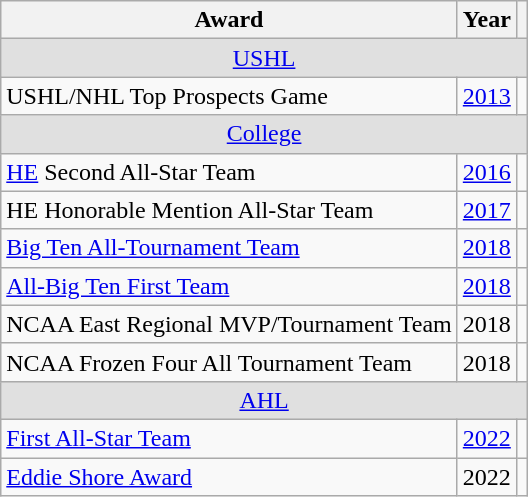<table class="wikitable">
<tr>
<th>Award</th>
<th>Year</th>
<th></th>
</tr>
<tr ALIGN="center" bgcolor="#e0e0e0">
<td colspan="3"><a href='#'>USHL</a></td>
</tr>
<tr>
<td>USHL/NHL Top Prospects Game</td>
<td><a href='#'>2013</a></td>
<td></td>
</tr>
<tr ALIGN="center" bgcolor="#e0e0e0">
<td colspan="3"><a href='#'>College</a></td>
</tr>
<tr>
<td><a href='#'>HE</a> Second All-Star Team</td>
<td><a href='#'>2016</a></td>
<td></td>
</tr>
<tr>
<td>HE Honorable Mention All-Star Team</td>
<td><a href='#'>2017</a></td>
<td></td>
</tr>
<tr>
<td><a href='#'>Big Ten All-Tournament Team</a></td>
<td><a href='#'>2018</a></td>
<td></td>
</tr>
<tr>
<td><a href='#'>All-Big Ten First Team</a></td>
<td><a href='#'>2018</a></td>
<td></td>
</tr>
<tr>
<td>NCAA East Regional MVP/Tournament Team</td>
<td>2018</td>
<td></td>
</tr>
<tr>
<td>NCAA Frozen Four All Tournament Team</td>
<td>2018</td>
<td></td>
</tr>
<tr ALIGN="center" bgcolor="#e0e0e0">
<td colspan="3"><a href='#'>AHL</a></td>
</tr>
<tr>
<td><a href='#'>First All-Star Team</a></td>
<td><a href='#'>2022</a></td>
<td></td>
</tr>
<tr>
<td><a href='#'>Eddie Shore Award</a></td>
<td>2022</td>
<td></td>
</tr>
</table>
